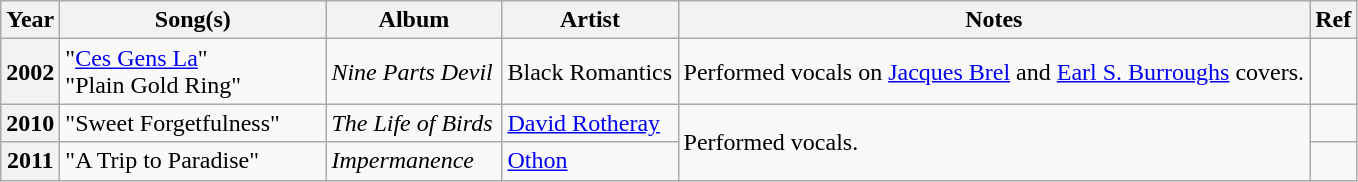<table class="wikitable" style="text-align: left;">
<tr>
<th scope="col">Year</th>
<th scope="col" width="170">Song(s)</th>
<th scope="col" width="110">Album</th>
<th scope="col" width="110">Artist</th>
<th scope="col">Notes</th>
<th scope="col">Ref</th>
</tr>
<tr>
<th scope="row">2002</th>
<td>"<a href='#'>Ces Gens La</a>"<br>"Plain Gold Ring"</td>
<td><em>Nine Parts Devil</em></td>
<td>Black Romantics</td>
<td>Performed vocals on <a href='#'>Jacques Brel</a> and <a href='#'>Earl S. Burroughs</a> covers.</td>
<td></td>
</tr>
<tr>
<th scope="row">2010</th>
<td>"Sweet Forgetfulness"</td>
<td><em>The Life of Birds</em></td>
<td><a href='#'>David Rotheray</a></td>
<td rowspan="2">Performed vocals.</td>
<td></td>
</tr>
<tr>
<th scope="row">2011</th>
<td>"A Trip to Paradise"</td>
<td><em>Impermanence</em></td>
<td><a href='#'>Othon</a></td>
<td></td>
</tr>
</table>
